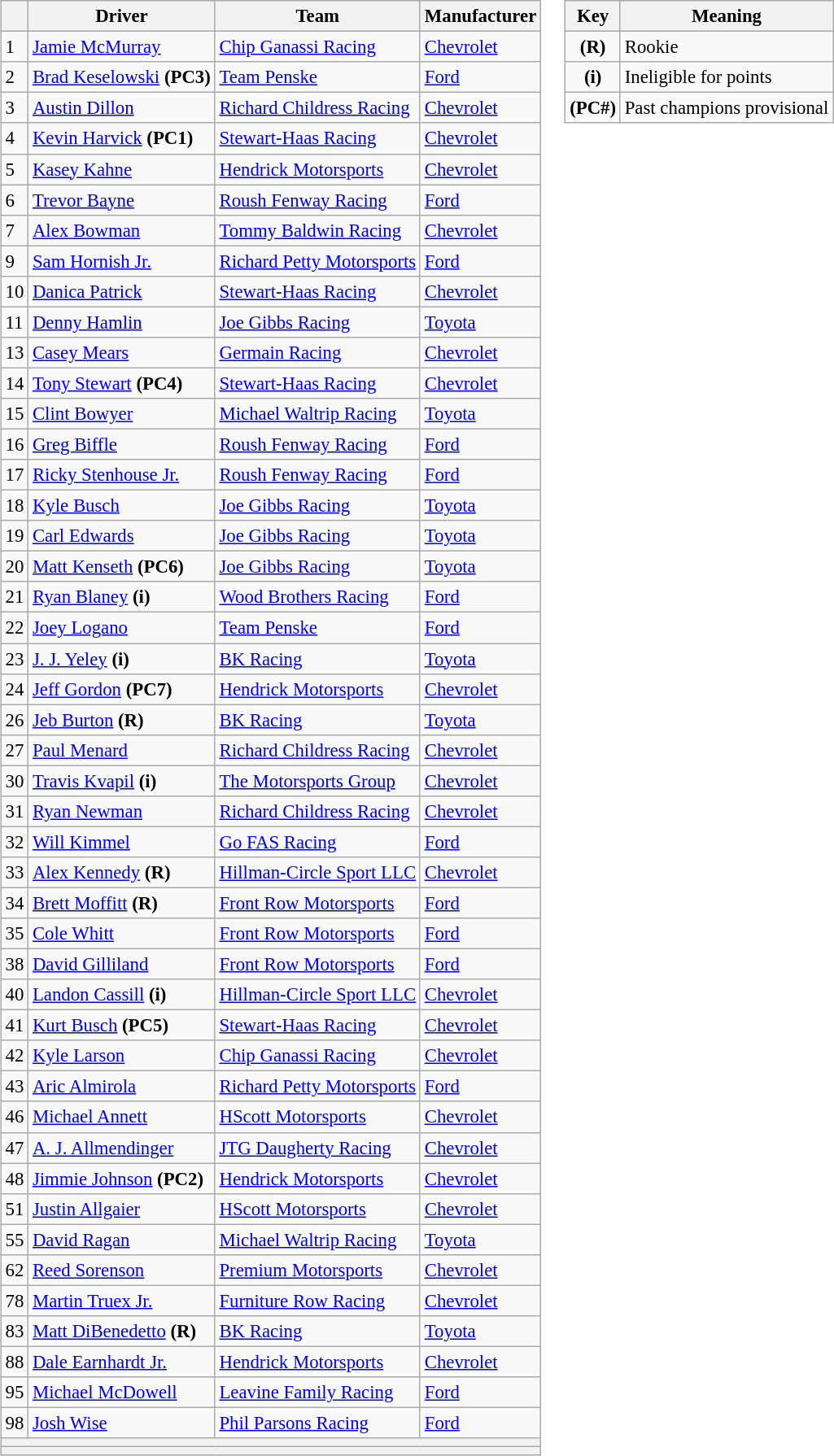<table>
<tr>
<td><br><table class="wikitable" style="font-size:95%">
<tr>
<th></th>
<th>Driver</th>
<th>Team</th>
<th>Manufacturer</th>
</tr>
<tr>
<td>1</td>
<td><a href='#'>Jamie McMurray</a></td>
<td><a href='#'>Chip Ganassi Racing</a></td>
<td><a href='#'>Chevrolet</a></td>
</tr>
<tr>
<td>2</td>
<td><a href='#'>Brad Keselowski</a> <strong>(PC3)</strong></td>
<td><a href='#'>Team Penske</a></td>
<td><a href='#'>Ford</a></td>
</tr>
<tr>
<td>3</td>
<td><a href='#'>Austin Dillon</a></td>
<td><a href='#'>Richard Childress Racing</a></td>
<td><a href='#'>Chevrolet</a></td>
</tr>
<tr>
<td>4</td>
<td><a href='#'>Kevin Harvick</a> <strong>(PC1)</strong></td>
<td><a href='#'>Stewart-Haas Racing</a></td>
<td><a href='#'>Chevrolet</a></td>
</tr>
<tr>
<td>5</td>
<td><a href='#'>Kasey Kahne</a></td>
<td><a href='#'>Hendrick Motorsports</a></td>
<td><a href='#'>Chevrolet</a></td>
</tr>
<tr>
<td>6</td>
<td><a href='#'>Trevor Bayne</a></td>
<td><a href='#'>Roush Fenway Racing</a></td>
<td><a href='#'>Ford</a></td>
</tr>
<tr>
<td>7</td>
<td><a href='#'>Alex Bowman</a></td>
<td><a href='#'>Tommy Baldwin Racing</a></td>
<td><a href='#'>Chevrolet</a></td>
</tr>
<tr>
<td>9</td>
<td><a href='#'>Sam Hornish Jr.</a></td>
<td><a href='#'>Richard Petty Motorsports</a></td>
<td><a href='#'>Ford</a></td>
</tr>
<tr>
<td>10</td>
<td><a href='#'>Danica Patrick</a></td>
<td><a href='#'>Stewart-Haas Racing</a></td>
<td><a href='#'>Chevrolet</a></td>
</tr>
<tr>
<td>11</td>
<td><a href='#'>Denny Hamlin</a></td>
<td><a href='#'>Joe Gibbs Racing</a></td>
<td><a href='#'>Toyota</a></td>
</tr>
<tr>
<td>13</td>
<td><a href='#'>Casey Mears</a></td>
<td><a href='#'>Germain Racing</a></td>
<td><a href='#'>Chevrolet</a></td>
</tr>
<tr>
<td>14</td>
<td><a href='#'>Tony Stewart</a> <strong>(PC4)</strong></td>
<td><a href='#'>Stewart-Haas Racing</a></td>
<td><a href='#'>Chevrolet</a></td>
</tr>
<tr>
<td>15</td>
<td><a href='#'>Clint Bowyer</a></td>
<td><a href='#'>Michael Waltrip Racing</a></td>
<td><a href='#'>Toyota</a></td>
</tr>
<tr>
<td>16</td>
<td><a href='#'>Greg Biffle</a></td>
<td><a href='#'>Roush Fenway Racing</a></td>
<td><a href='#'>Ford</a></td>
</tr>
<tr>
<td>17</td>
<td><a href='#'>Ricky Stenhouse Jr.</a></td>
<td><a href='#'>Roush Fenway Racing</a></td>
<td><a href='#'>Ford</a></td>
</tr>
<tr>
<td>18</td>
<td><a href='#'>Kyle Busch</a></td>
<td><a href='#'>Joe Gibbs Racing</a></td>
<td><a href='#'>Toyota</a></td>
</tr>
<tr>
<td>19</td>
<td><a href='#'>Carl Edwards</a></td>
<td><a href='#'>Joe Gibbs Racing</a></td>
<td><a href='#'>Toyota</a></td>
</tr>
<tr>
<td>20</td>
<td><a href='#'>Matt Kenseth</a> <strong>(PC6)</strong></td>
<td><a href='#'>Joe Gibbs Racing</a></td>
<td><a href='#'>Toyota</a></td>
</tr>
<tr>
<td>21</td>
<td><a href='#'>Ryan Blaney</a> <strong>(i)</strong></td>
<td><a href='#'>Wood Brothers Racing</a></td>
<td><a href='#'>Ford</a></td>
</tr>
<tr>
<td>22</td>
<td><a href='#'>Joey Logano</a></td>
<td><a href='#'>Team Penske</a></td>
<td><a href='#'>Ford</a></td>
</tr>
<tr>
<td>23</td>
<td><a href='#'>J. J. Yeley</a> <strong>(i)</strong></td>
<td><a href='#'>BK Racing</a></td>
<td><a href='#'>Toyota</a></td>
</tr>
<tr>
<td>24</td>
<td><a href='#'>Jeff Gordon</a> <strong>(PC7)</strong></td>
<td><a href='#'>Hendrick Motorsports</a></td>
<td><a href='#'>Chevrolet</a></td>
</tr>
<tr>
<td>26</td>
<td><a href='#'>Jeb Burton</a> <strong>(R)</strong></td>
<td><a href='#'>BK Racing</a></td>
<td><a href='#'>Toyota</a></td>
</tr>
<tr>
<td>27</td>
<td><a href='#'>Paul Menard</a></td>
<td><a href='#'>Richard Childress Racing</a></td>
<td><a href='#'>Chevrolet</a></td>
</tr>
<tr>
<td>30</td>
<td><a href='#'>Travis Kvapil</a> <strong>(i)</strong></td>
<td><a href='#'>The Motorsports Group</a></td>
<td><a href='#'>Chevrolet</a></td>
</tr>
<tr>
<td>31</td>
<td><a href='#'>Ryan Newman</a></td>
<td><a href='#'>Richard Childress Racing</a></td>
<td><a href='#'>Chevrolet</a></td>
</tr>
<tr>
<td>32</td>
<td><a href='#'>Will Kimmel</a></td>
<td><a href='#'>Go FAS Racing</a></td>
<td><a href='#'>Ford</a></td>
</tr>
<tr>
<td>33</td>
<td><a href='#'>Alex Kennedy</a> <strong>(R)</strong></td>
<td><a href='#'>Hillman-Circle Sport LLC</a></td>
<td><a href='#'>Chevrolet</a></td>
</tr>
<tr>
<td>34</td>
<td><a href='#'>Brett Moffitt</a> <strong>(R)</strong></td>
<td><a href='#'>Front Row Motorsports</a></td>
<td><a href='#'>Ford</a></td>
</tr>
<tr>
<td>35</td>
<td><a href='#'>Cole Whitt</a></td>
<td><a href='#'>Front Row Motorsports</a></td>
<td><a href='#'>Ford</a></td>
</tr>
<tr>
<td>38</td>
<td><a href='#'>David Gilliland</a></td>
<td><a href='#'>Front Row Motorsports</a></td>
<td><a href='#'>Ford</a></td>
</tr>
<tr>
<td>40</td>
<td><a href='#'>Landon Cassill</a> <strong>(i)</strong></td>
<td><a href='#'>Hillman-Circle Sport LLC</a></td>
<td><a href='#'>Chevrolet</a></td>
</tr>
<tr>
<td>41</td>
<td><a href='#'>Kurt Busch</a> <strong>(PC5)</strong></td>
<td><a href='#'>Stewart-Haas Racing</a></td>
<td><a href='#'>Chevrolet</a></td>
</tr>
<tr>
<td>42</td>
<td><a href='#'>Kyle Larson</a></td>
<td><a href='#'>Chip Ganassi Racing</a></td>
<td><a href='#'>Chevrolet</a></td>
</tr>
<tr>
<td>43</td>
<td><a href='#'>Aric Almirola</a></td>
<td><a href='#'>Richard Petty Motorsports</a></td>
<td><a href='#'>Ford</a></td>
</tr>
<tr>
<td>46</td>
<td><a href='#'>Michael Annett</a></td>
<td><a href='#'>HScott Motorsports</a></td>
<td><a href='#'>Chevrolet</a></td>
</tr>
<tr>
<td>47</td>
<td><a href='#'>A. J. Allmendinger</a></td>
<td><a href='#'>JTG Daugherty Racing</a></td>
<td><a href='#'>Chevrolet</a></td>
</tr>
<tr>
<td>48</td>
<td><a href='#'>Jimmie Johnson</a> <strong>(PC2)</strong></td>
<td><a href='#'>Hendrick Motorsports</a></td>
<td><a href='#'>Chevrolet</a></td>
</tr>
<tr>
<td>51</td>
<td><a href='#'>Justin Allgaier</a></td>
<td><a href='#'>HScott Motorsports</a></td>
<td><a href='#'>Chevrolet</a></td>
</tr>
<tr>
<td>55</td>
<td><a href='#'>David Ragan</a></td>
<td><a href='#'>Michael Waltrip Racing</a></td>
<td><a href='#'>Toyota</a></td>
</tr>
<tr>
<td>62</td>
<td><a href='#'>Reed Sorenson</a></td>
<td><a href='#'>Premium Motorsports</a></td>
<td><a href='#'>Chevrolet</a></td>
</tr>
<tr>
<td>78</td>
<td><a href='#'>Martin Truex Jr.</a></td>
<td><a href='#'>Furniture Row Racing</a></td>
<td><a href='#'>Chevrolet</a></td>
</tr>
<tr>
<td>83</td>
<td><a href='#'>Matt DiBenedetto</a> <strong>(R)</strong></td>
<td><a href='#'>BK Racing</a></td>
<td><a href='#'>Toyota</a></td>
</tr>
<tr>
<td>88</td>
<td><a href='#'>Dale Earnhardt Jr.</a></td>
<td><a href='#'>Hendrick Motorsports</a></td>
<td><a href='#'>Chevrolet</a></td>
</tr>
<tr>
<td>95</td>
<td><a href='#'>Michael McDowell</a></td>
<td><a href='#'>Leavine Family Racing</a></td>
<td><a href='#'>Ford</a></td>
</tr>
<tr>
<td>98</td>
<td><a href='#'>Josh Wise</a></td>
<td><a href='#'>Phil Parsons Racing</a></td>
<td><a href='#'>Ford</a></td>
</tr>
<tr>
<th colspan="4"></th>
</tr>
<tr>
<th colspan="4"></th>
</tr>
</table>
</td>
<td valign="top"><br><table align="right" class="wikitable" style="font-size: 95%;">
<tr>
<th>Key</th>
<th>Meaning</th>
</tr>
<tr>
<td align="center"><strong>(R)</strong></td>
<td>Rookie</td>
</tr>
<tr>
<td align="center"><strong>(i)</strong></td>
<td>Ineligible for points</td>
</tr>
<tr>
<td align="center"><strong>(PC#)</strong></td>
<td>Past champions provisional</td>
</tr>
</table>
</td>
</tr>
</table>
